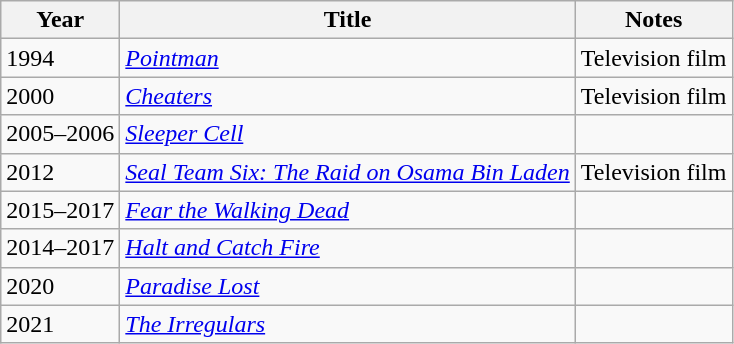<table class="wikitable sortable">
<tr>
<th>Year</th>
<th>Title</th>
<th>Notes</th>
</tr>
<tr>
<td>1994</td>
<td><em><a href='#'>Pointman</a></em></td>
<td>Television film</td>
</tr>
<tr>
<td>2000</td>
<td><em><a href='#'>Cheaters</a></em></td>
<td>Television film</td>
</tr>
<tr>
<td>2005–2006</td>
<td><em><a href='#'>Sleeper Cell</a></em></td>
<td></td>
</tr>
<tr>
<td>2012</td>
<td><em><a href='#'>Seal Team Six: The Raid on Osama Bin Laden</a></em></td>
<td>Television film</td>
</tr>
<tr>
<td>2015–2017</td>
<td><em><a href='#'>Fear the Walking Dead</a></em></td>
<td></td>
</tr>
<tr>
<td>2014–2017</td>
<td><em><a href='#'>Halt and Catch Fire</a></em></td>
<td></td>
</tr>
<tr>
<td>2020</td>
<td><em><a href='#'>Paradise Lost</a></em></td>
<td></td>
</tr>
<tr>
<td>2021</td>
<td><em><a href='#'>The Irregulars</a></em></td>
<td></td>
</tr>
</table>
